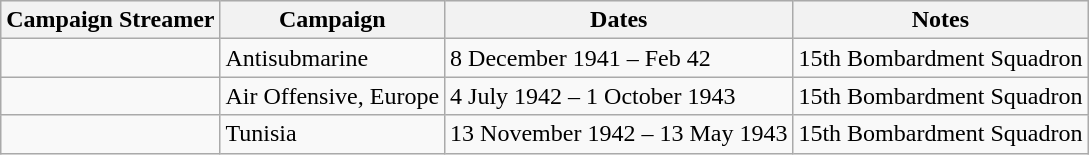<table class="wikitable">
<tr style="background:#efefef;">
<th>Campaign Streamer</th>
<th>Campaign</th>
<th>Dates</th>
<th>Notes</th>
</tr>
<tr>
<td></td>
<td>Antisubmarine</td>
<td>8 December 1941 – Feb 42</td>
<td>15th Bombardment Squadron</td>
</tr>
<tr>
<td></td>
<td>Air Offensive, Europe</td>
<td>4 July 1942 – 1 October 1943</td>
<td>15th Bombardment Squadron</td>
</tr>
<tr>
<td></td>
<td>Tunisia</td>
<td>13 November 1942 – 13 May 1943</td>
<td>15th Bombardment Squadron</td>
</tr>
</table>
